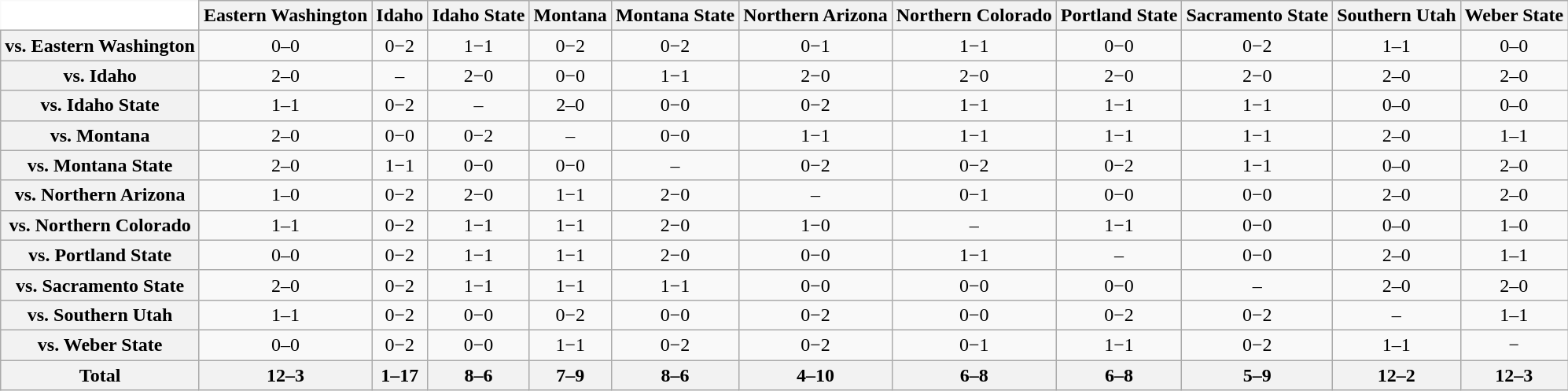<table class="wikitable" style="white-space:nowrap;font-size:100%;">
<tr>
<th colspan="1" style="background:white; border-top-style:hidden; border-left-style:hidden;" width="75"> </th>
<th style=>Eastern Washington</th>
<th style=>Idaho</th>
<th style=>Idaho State</th>
<th style=>Montana</th>
<th style=>Montana State</th>
<th style=>Northern Arizona</th>
<th style=>Northern Colorado</th>
<th style=>Portland State</th>
<th style=>Sacramento State</th>
<th style=>Southern Utah</th>
<th style=>Weber State</th>
</tr>
<tr style="text-align:center;">
<th>vs. Eastern Washington</th>
<td>0–0</td>
<td>0−2</td>
<td>1−1</td>
<td>0−2</td>
<td>0−2</td>
<td>0−1</td>
<td>1−1</td>
<td>0−0</td>
<td>0−2</td>
<td>1–1</td>
<td>0–0</td>
</tr>
<tr style="text-align:center;">
<th>vs. Idaho</th>
<td>2–0</td>
<td>–</td>
<td>2−0</td>
<td>0−0</td>
<td>1−1</td>
<td>2−0</td>
<td>2−0</td>
<td>2−0</td>
<td>2−0</td>
<td>2–0</td>
<td>2–0</td>
</tr>
<tr style="text-align:center;">
<th>vs. Idaho State</th>
<td>1–1</td>
<td>0−2</td>
<td>–</td>
<td>2–0</td>
<td>0−0</td>
<td>0−2</td>
<td>1−1</td>
<td>1−1</td>
<td>1−1</td>
<td>0–0</td>
<td>0–0</td>
</tr>
<tr style="text-align:center;">
<th>vs. Montana</th>
<td>2–0</td>
<td>0−0</td>
<td>0−2</td>
<td>–</td>
<td>0−0</td>
<td>1−1</td>
<td>1−1</td>
<td>1−1</td>
<td>1−1</td>
<td>2–0</td>
<td>1–1</td>
</tr>
<tr style="text-align:center;">
<th>vs. Montana State</th>
<td>2–0</td>
<td>1−1</td>
<td>0−0</td>
<td>0−0</td>
<td>–</td>
<td>0−2</td>
<td>0−2</td>
<td>0−2</td>
<td>1−1</td>
<td>0–0</td>
<td>2–0</td>
</tr>
<tr style="text-align:center;">
<th>vs. Northern Arizona</th>
<td>1–0</td>
<td>0−2</td>
<td>2−0</td>
<td>1−1</td>
<td>2−0</td>
<td>–</td>
<td>0−1</td>
<td>0−0</td>
<td>0−0</td>
<td>2–0</td>
<td>2–0</td>
</tr>
<tr style="text-align:center;">
<th>vs. Northern Colorado</th>
<td>1–1</td>
<td>0−2</td>
<td>1−1</td>
<td>1−1</td>
<td>2−0</td>
<td>1−0</td>
<td>–</td>
<td>1−1</td>
<td>0−0</td>
<td>0–0</td>
<td>1–0</td>
</tr>
<tr style="text-align:center;">
<th>vs. Portland State</th>
<td>0–0</td>
<td>0−2</td>
<td>1−1</td>
<td>1−1</td>
<td>2−0</td>
<td>0−0</td>
<td>1−1</td>
<td>–</td>
<td>0−0</td>
<td>2–0</td>
<td>1–1</td>
</tr>
<tr style="text-align:center;">
<th>vs. Sacramento State</th>
<td>2–0</td>
<td>0−2</td>
<td>1−1</td>
<td>1−1</td>
<td>1−1</td>
<td>0−0</td>
<td>0−0</td>
<td>0−0</td>
<td>–</td>
<td>2–0</td>
<td>2–0</td>
</tr>
<tr style="text-align:center;">
<th>vs. Southern Utah</th>
<td>1–1</td>
<td>0−2</td>
<td>0−0</td>
<td>0−2</td>
<td>0−0</td>
<td>0−2</td>
<td>0−0</td>
<td>0−2</td>
<td>0−2</td>
<td>–</td>
<td>1–1</td>
</tr>
<tr style="text-align:center;">
<th>vs. Weber State</th>
<td>0–0</td>
<td>0−2</td>
<td>0−0</td>
<td>1−1</td>
<td>0−2</td>
<td>0−2</td>
<td>0−1</td>
<td>1−1</td>
<td>0−2</td>
<td>1–1</td>
<td>−</td>
</tr>
<tr style="text-align:center;">
<th>Total</th>
<th>12–3</th>
<th>1–17</th>
<th>8–6</th>
<th>7–9</th>
<th>8–6</th>
<th>4–10</th>
<th>6–8</th>
<th>6–8</th>
<th>5–9</th>
<th>12–2</th>
<th>12–3</th>
</tr>
</table>
